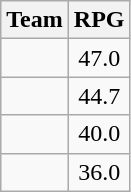<table class=wikitable>
<tr>
<th>Team</th>
<th>RPG</th>
</tr>
<tr>
<td></td>
<td align=center>47.0</td>
</tr>
<tr>
<td></td>
<td align=center>44.7</td>
</tr>
<tr>
<td></td>
<td align=center>40.0</td>
</tr>
<tr>
<td></td>
<td align=center>36.0</td>
</tr>
</table>
